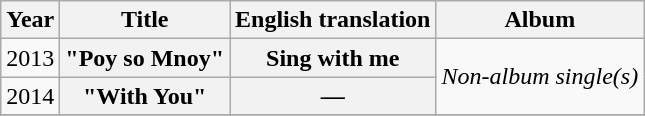<table class="wikitable plainrowheaders" style=text-align:center;">
<tr>
<th scope="col" rowspan="1">Year</th>
<th scope="col" rowspan="1">Title</th>
<th scope="col" rowspan="1">English translation</th>
<th scope="col" rowspan="1">Album</th>
</tr>
<tr>
<td>2013</td>
<th scope="row">"Poy so Mnoy"</th>
<th scope="row">Sing with me</th>
<td rowspan="2"><em>Non-album single(s)</em></td>
</tr>
<tr>
<td>2014</td>
<th scope="row">"With You"</th>
<th scope="row">—</th>
</tr>
<tr>
</tr>
</table>
